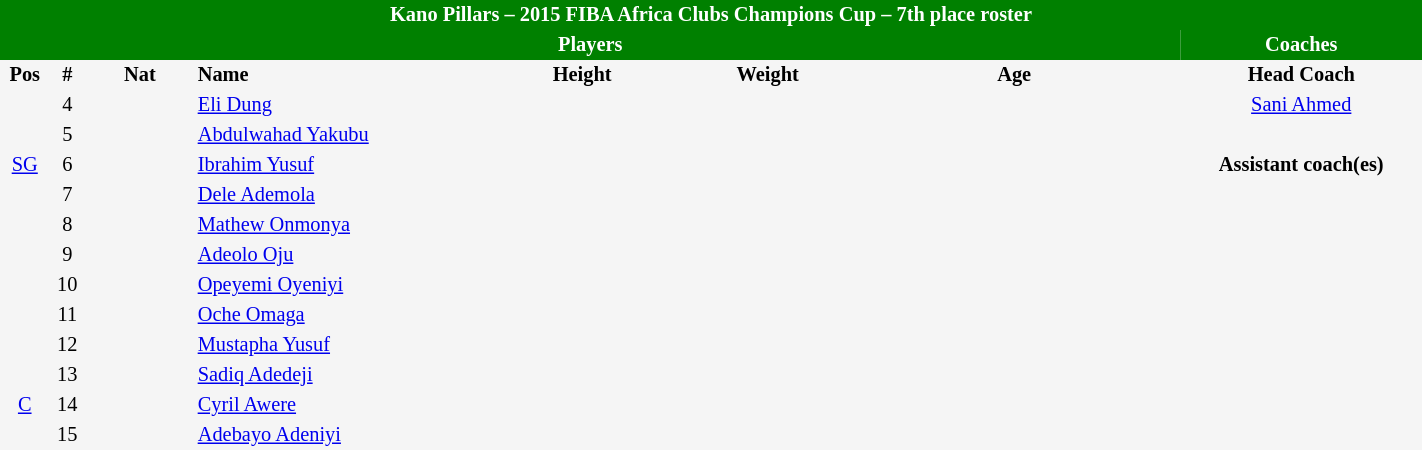<table border=0 cellpadding=2 cellspacing=0  |- bgcolor=#f5f5f5 style="text-align:center; font-size:85%;" width=75%>
<tr>
<td colspan="8" style="background: green; color: white"><strong>Kano Pillars – 2015 FIBA Africa Clubs Champions Cup – 7th place roster</strong></td>
</tr>
<tr>
<td colspan="7" style="background: green; color: white"><strong>Players</strong></td>
<td style="background: green; color: white"><strong>Coaches</strong></td>
</tr>
<tr style="background=#f5f5f5; color: black">
<th width=5px>Pos</th>
<th width=5px>#</th>
<th width=50px>Nat</th>
<th width=135px align=left>Name</th>
<th width=100px>Height</th>
<th width=75px>Weight</th>
<th width=160px>Age</th>
<th width=115px>Head Coach</th>
</tr>
<tr>
<td></td>
<td>4</td>
<td></td>
<td align=left><a href='#'>Eli Dung</a></td>
<td></td>
<td></td>
<td><span></span></td>
<td> <a href='#'>Sani Ahmed</a></td>
</tr>
<tr>
<td></td>
<td>5</td>
<td></td>
<td align=left><a href='#'>Abdulwahad Yakubu</a></td>
<td></td>
<td></td>
<td><span></span></td>
</tr>
<tr>
<td><a href='#'>SG</a></td>
<td>6</td>
<td></td>
<td align=left><a href='#'>Ibrahim Yusuf</a></td>
<td><span></span></td>
<td></td>
<td><span></span></td>
<td><strong>Assistant coach(es)</strong></td>
</tr>
<tr>
<td></td>
<td>7</td>
<td></td>
<td align=left><a href='#'>Dele Ademola</a></td>
<td></td>
<td></td>
<td><span></span></td>
<td></td>
</tr>
<tr>
<td></td>
<td>8</td>
<td></td>
<td align=left><a href='#'>Mathew Onmonya</a></td>
<td></td>
<td></td>
<td><span></span></td>
</tr>
<tr>
<td></td>
<td>9</td>
<td></td>
<td align=left><a href='#'>Adeolo Oju</a></td>
<td></td>
<td></td>
<td><span></span></td>
</tr>
<tr>
<td></td>
<td>10</td>
<td></td>
<td align=left><a href='#'>Opeyemi Oyeniyi</a></td>
<td></td>
<td></td>
<td><span></span></td>
</tr>
<tr>
<td></td>
<td>11</td>
<td></td>
<td align=left><a href='#'>Oche Omaga</a></td>
<td><span></span></td>
<td></td>
<td><span></span></td>
</tr>
<tr>
<td></td>
<td>12</td>
<td></td>
<td align=left><a href='#'>Mustapha Yusuf</a></td>
<td></td>
<td></td>
<td><span></span></td>
</tr>
<tr>
<td></td>
<td>13</td>
<td></td>
<td align=left><a href='#'>Sadiq Adedeji</a></td>
<td></td>
<td></td>
<td><span></span></td>
</tr>
<tr>
<td><a href='#'>C</a></td>
<td>14</td>
<td></td>
<td align=left><a href='#'>Cyril Awere</a></td>
<td></td>
<td></td>
<td><span></span></td>
</tr>
<tr>
<td></td>
<td>15</td>
<td></td>
<td align=left><a href='#'>Adebayo Adeniyi</a></td>
<td></td>
<td></td>
<td><span></span></td>
</tr>
</table>
